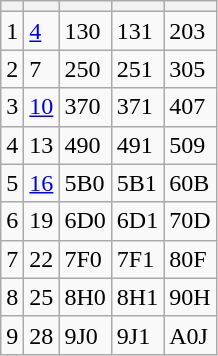<table class="wikitable">
<tr>
<th></th>
<th></th>
<th></th>
<th></th>
<th></th>
</tr>
<tr -->
<td>1</td>
<td><a href='#'>4</a></td>
<td>130</td>
<td>131</td>
<td>203</td>
</tr>
<tr -->
<td>2</td>
<td>7</td>
<td>250</td>
<td>251</td>
<td>305</td>
</tr>
<tr -->
<td>3</td>
<td><a href='#'>10</a></td>
<td>370</td>
<td>371</td>
<td>407</td>
</tr>
<tr -->
<td>4</td>
<td>13</td>
<td>490</td>
<td>491</td>
<td>509</td>
</tr>
<tr -->
<td>5</td>
<td><a href='#'>16</a></td>
<td>5B0</td>
<td>5B1</td>
<td>60B</td>
</tr>
<tr -->
<td>6</td>
<td>19</td>
<td>6D0</td>
<td>6D1</td>
<td>70D</td>
</tr>
<tr -->
<td>7</td>
<td>22</td>
<td>7F0</td>
<td>7F1</td>
<td>80F</td>
</tr>
<tr -->
<td>8</td>
<td>25</td>
<td>8H0</td>
<td>8H1</td>
<td>90H</td>
</tr>
<tr -->
<td>9</td>
<td>28</td>
<td>9J0</td>
<td>9J1</td>
<td>A0J</td>
</tr>
</table>
